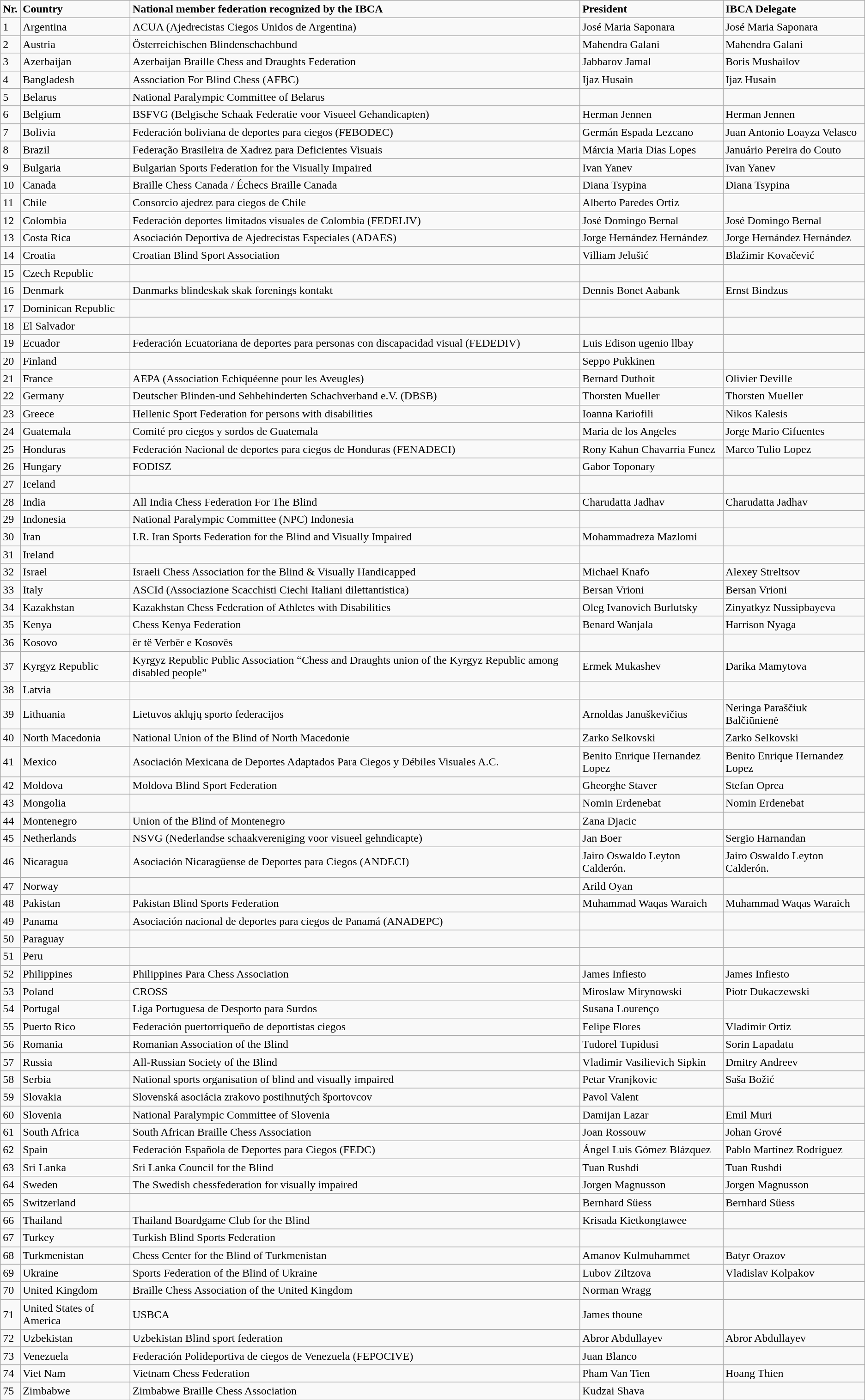<table class="wikitable">
<tr>
<td><strong>Nr.</strong></td>
<td><strong>Country</strong></td>
<td><strong>National member federation recognized by the IBCA</strong></td>
<td><strong>President</strong></td>
<td><strong>IBCA Delegate</strong></td>
</tr>
<tr>
<td>1</td>
<td>Argentina</td>
<td>ACUA (Ajedrecistas Ciegos Unidos de Argentina)</td>
<td>José Maria Saponara</td>
<td>José Maria Saponara</td>
</tr>
<tr>
<td>2</td>
<td>Austria</td>
<td>Österreichischen Blindenschachbund</td>
<td>Mahendra Galani</td>
<td>Mahendra Galani</td>
</tr>
<tr>
<td>3</td>
<td>Azerbaijan</td>
<td>Azerbaijan Braille Chess and Draughts Federation</td>
<td>Jabbarov Jamal</td>
<td>Boris Mushailov</td>
</tr>
<tr>
<td>4</td>
<td>Bangladesh</td>
<td>Association For Blind Chess (AFBC)</td>
<td>Ijaz Husain</td>
<td>Ijaz Husain</td>
</tr>
<tr>
<td>5</td>
<td>Belarus</td>
<td>National Paralympic Committee of Belarus</td>
<td></td>
<td></td>
</tr>
<tr>
<td>6</td>
<td>Belgium</td>
<td>BSFVG (Belgische Schaak Federatie voor Visueel Gehandicapten)</td>
<td>Herman Jennen</td>
<td>Herman Jennen</td>
</tr>
<tr>
<td>7</td>
<td>Bolivia</td>
<td>Federación boliviana de deportes para ciegos (FEBODEC)</td>
<td>Germán Espada Lezcano</td>
<td>Juan Antonio Loayza Velasco</td>
</tr>
<tr>
<td>8</td>
<td>Brazil</td>
<td>Federação Brasileira de Xadrez para Deficientes Visuais</td>
<td>Márcia Maria Dias Lopes</td>
<td>Januário Pereira do Couto</td>
</tr>
<tr>
<td>9</td>
<td>Bulgaria</td>
<td>Bulgarian Sports Federation for the Visually Impaired</td>
<td>Ivan Yanev</td>
<td>Ivan Yanev</td>
</tr>
<tr>
<td>10</td>
<td>Canada</td>
<td>Braille Chess Canada / Échecs Braille Canada</td>
<td>Diana Tsypina</td>
<td>Diana Tsypina</td>
</tr>
<tr>
<td>11</td>
<td>Chile</td>
<td>Consorcio ajedrez para ciegos de Chile</td>
<td>Alberto Paredes Ortiz</td>
<td></td>
</tr>
<tr>
<td>12</td>
<td>Colombia</td>
<td>Federación deportes limitados visuales de Colombia (FEDELIV)</td>
<td>José Domingo Bernal</td>
<td>José Domingo Bernal</td>
</tr>
<tr>
<td>13</td>
<td>Costa Rica</td>
<td>Asociación Deportiva de Ajedrecistas Especiales (ADAES)</td>
<td>Jorge Hernández Hernández</td>
<td>Jorge Hernández Hernández</td>
</tr>
<tr>
<td>14</td>
<td>Croatia</td>
<td>Croatian Blind Sport Association</td>
<td>Villiam Jelušić</td>
<td>Blažimir Kovačević</td>
</tr>
<tr>
<td>15</td>
<td>Czech Republic</td>
<td></td>
<td></td>
<td></td>
</tr>
<tr>
<td>16</td>
<td>Denmark</td>
<td>Danmarks blindeskak skak forenings kontakt</td>
<td>Dennis Bonet Aabank</td>
<td>Ernst Bindzus</td>
</tr>
<tr>
<td>17</td>
<td>Dominican Republic</td>
<td></td>
<td></td>
<td></td>
</tr>
<tr>
<td>18</td>
<td>El Salvador</td>
<td></td>
<td></td>
<td></td>
</tr>
<tr>
<td>19</td>
<td>Ecuador</td>
<td>Federación Ecuatoriana de deportes para personas con discapacidad visual (FEDEDIV)</td>
<td>Luis Edison ugenio llbay</td>
<td></td>
</tr>
<tr>
<td>20</td>
<td>Finland</td>
<td></td>
<td>Seppo Pukkinen</td>
<td></td>
</tr>
<tr>
<td>21</td>
<td>France</td>
<td>AEPA (Association Echiquéenne pour les Aveugles)</td>
<td>Bernard Duthoit</td>
<td>Olivier Deville</td>
</tr>
<tr>
<td>22</td>
<td>Germany</td>
<td>Deutscher Blinden-und Sehbehinderten Schachverband e.V. (DBSB)</td>
<td>Thorsten Mueller</td>
<td>Thorsten Mueller</td>
</tr>
<tr>
<td>23</td>
<td>Greece</td>
<td>Hellenic Sport Federation for persons with disabilities</td>
<td>Ioanna Kariofili</td>
<td>Nikos Kalesis</td>
</tr>
<tr>
<td>24</td>
<td>Guatemala</td>
<td>Comité pro ciegos y sordos de Guatemala</td>
<td>Maria de los Angeles</td>
<td>Jorge Mario Cifuentes</td>
</tr>
<tr>
<td>25</td>
<td>Honduras</td>
<td>Federación Nacional de deportes para ciegos de Honduras (FENADECI)</td>
<td>Rony Kahun Chavarria Funez</td>
<td>Marco Tulio Lopez</td>
</tr>
<tr>
<td>26</td>
<td>Hungary</td>
<td>FODISZ</td>
<td>Gabor Toponary</td>
<td></td>
</tr>
<tr>
<td>27</td>
<td>Iceland</td>
<td></td>
<td></td>
<td></td>
</tr>
<tr>
<td>28</td>
<td>India</td>
<td>All India Chess Federation For The Blind</td>
<td>Charudatta Jadhav</td>
<td>Charudatta Jadhav</td>
</tr>
<tr>
<td>29</td>
<td>Indonesia</td>
<td>National Paralympic Committee (NPC) Indonesia</td>
<td></td>
<td></td>
</tr>
<tr>
<td>30</td>
<td>Iran</td>
<td>I.R. Iran Sports Federation for the Blind and Visually Impaired</td>
<td>Mohammadreza Mazlomi</td>
<td></td>
</tr>
<tr>
<td>31</td>
<td>Ireland</td>
<td></td>
<td></td>
<td></td>
</tr>
<tr>
<td>32</td>
<td>Israel</td>
<td>Israeli Chess Association for the Blind & Visually Handicapped</td>
<td>Michael Knafo</td>
<td>Alexey Streltsov</td>
</tr>
<tr>
<td>33</td>
<td>Italy</td>
<td>ASCId (Associazione Scacchisti Ciechi Italiani dilettantistica)</td>
<td>Bersan Vrioni</td>
<td>Bersan Vrioni</td>
</tr>
<tr>
<td>34</td>
<td>Kazakhstan</td>
<td>Kazakhstan Chess Federation of Athletes with Disabilities</td>
<td>Oleg Ivanovich Burlutsky</td>
<td>Zinyatkyz Nussipbayeva</td>
</tr>
<tr>
<td>35</td>
<td>Kenya</td>
<td>Chess Kenya Federation</td>
<td>Benard Wanjala</td>
<td>Harrison Nyaga</td>
</tr>
<tr>
<td>36</td>
<td>Kosovo</td>
<td>ër të Verbër e Kosovës</td>
<td></td>
<td></td>
</tr>
<tr>
<td>37</td>
<td>Kyrgyz Republic</td>
<td>Kyrgyz Republic Public Association “Chess and Draughts union of the Kyrgyz Republic among disabled people”</td>
<td>Ermek Mukashev</td>
<td>Darika Mamytova</td>
</tr>
<tr>
<td>38</td>
<td>Latvia</td>
<td></td>
<td></td>
<td></td>
</tr>
<tr>
<td>39</td>
<td>Lithuania</td>
<td>Lietuvos aklųjų sporto federacijos</td>
<td>Arnoldas Januškevičius</td>
<td>Neringa Paraščiuk Balčiūnienė</td>
</tr>
<tr>
<td>40</td>
<td>North Macedonia</td>
<td>National Union of the Blind of North Macedonie</td>
<td>Zarko Selkovski</td>
<td>Zarko Selkovski</td>
</tr>
<tr>
<td>41</td>
<td>Mexico</td>
<td>Asociación Mexicana de Deportes Adaptados Para Ciegos y Débiles Visuales A.C.</td>
<td>Benito Enrique Hernandez Lopez</td>
<td>Benito Enrique Hernandez Lopez</td>
</tr>
<tr>
<td>42</td>
<td>Moldova</td>
<td>Moldova Blind Sport Federation</td>
<td>Gheorghe Staver</td>
<td>Stefan Oprea</td>
</tr>
<tr>
<td>43</td>
<td>Mongolia</td>
<td></td>
<td>Nomin Erdenebat</td>
<td>Nomin Erdenebat</td>
</tr>
<tr>
<td>44</td>
<td>Montenegro</td>
<td>Union of the Blind of Montenegro</td>
<td>Zana Djacic</td>
<td></td>
</tr>
<tr>
<td>45</td>
<td>Netherlands</td>
<td>NSVG (Nederlandse schaakvereniging voor visueel gehndicapte)</td>
<td>Jan Boer</td>
<td>Sergio Harnandan</td>
</tr>
<tr>
<td>46</td>
<td>Nicaragua</td>
<td>Asociación Nicaragüense de Deportes para Ciegos (ANDECI)</td>
<td>Jairo Oswaldo Leyton Calderón.</td>
<td>Jairo Oswaldo Leyton Calderón.</td>
</tr>
<tr>
<td>47</td>
<td>Norway</td>
<td></td>
<td>Arild Oyan</td>
<td></td>
</tr>
<tr>
<td>48</td>
<td>Pakistan</td>
<td>Pakistan Blind Sports Federation</td>
<td>Muhammad Waqas Waraich</td>
<td>Muhammad Waqas Waraich</td>
</tr>
<tr>
<td>49</td>
<td>Panama</td>
<td>Asociación nacional de deportes para ciegos de Panamá (ANADEPC)</td>
<td></td>
<td></td>
</tr>
<tr>
<td>50</td>
<td>Paraguay</td>
<td></td>
<td></td>
<td></td>
</tr>
<tr>
<td>51</td>
<td>Peru</td>
<td></td>
<td></td>
<td></td>
</tr>
<tr>
<td>52</td>
<td>Philippines</td>
<td>Philippines Para Chess Association</td>
<td>James Infiesto</td>
<td>James Infiesto</td>
</tr>
<tr>
<td>53</td>
<td>Poland</td>
<td>CROSS</td>
<td>Miroslaw Mirynowski</td>
<td>Piotr Dukaczewski</td>
</tr>
<tr>
<td>54</td>
<td>Portugal</td>
<td>Liga Portuguesa de Desporto para Surdos</td>
<td>Susana Lourenço</td>
<td></td>
</tr>
<tr>
<td>55</td>
<td>Puerto Rico</td>
<td>Federación puertorriqueño de deportistas ciegos</td>
<td>Felipe Flores</td>
<td>Vladimir Ortiz</td>
</tr>
<tr>
<td>56</td>
<td>Romania</td>
<td>Romanian Association of the Blind</td>
<td>Tudorel Tupidusi</td>
<td>Sorin Lapadatu</td>
</tr>
<tr>
<td>57</td>
<td>Russia</td>
<td>All-Russian Society of the Blind</td>
<td>Vladimir Vasilievich Sipkin</td>
<td>Dmitry Andreev</td>
</tr>
<tr>
<td>58</td>
<td>Serbia</td>
<td>National sports organisation of blind and visually impaired</td>
<td>Petar Vranjkovic</td>
<td>Saša Božić</td>
</tr>
<tr>
<td>59</td>
<td>Slovakia</td>
<td>Slovenská asociácia zrakovo postihnutých športovcov</td>
<td>Pavol Valent</td>
<td></td>
</tr>
<tr>
<td>60</td>
<td>Slovenia</td>
<td>National Paralympic Committee of Slovenia</td>
<td>Damijan Lazar</td>
<td>Emil Muri</td>
</tr>
<tr>
<td>61</td>
<td>South Africa</td>
<td>South African Braille Chess Association</td>
<td>Joan Rossouw</td>
<td>Johan Grové</td>
</tr>
<tr>
<td>62</td>
<td>Spain</td>
<td>Federación Española de Deportes para Ciegos (FEDC)</td>
<td>Ángel Luis Gómez Blázquez</td>
<td>Pablo Martínez Rodríguez</td>
</tr>
<tr>
<td>63</td>
<td>Sri Lanka</td>
<td>Sri Lanka Council for the Blind</td>
<td>Tuan Rushdi</td>
<td>Tuan Rushdi</td>
</tr>
<tr>
<td>64</td>
<td>Sweden</td>
<td>The Swedish chessfederation for visually impaired</td>
<td>Jorgen Magnusson</td>
<td>Jorgen Magnusson</td>
</tr>
<tr>
<td>65</td>
<td>Switzerland</td>
<td></td>
<td>Bernhard Süess</td>
<td>Bernhard Süess</td>
</tr>
<tr>
<td>66</td>
<td>Thailand</td>
<td>Thailand Boardgame Club for the Blind</td>
<td>Krisada Kietkongtawee</td>
<td></td>
</tr>
<tr>
<td>67</td>
<td>Turkey</td>
<td>Turkish Blind Sports Federation</td>
<td></td>
<td></td>
</tr>
<tr>
<td>68</td>
<td>Turkmenistan</td>
<td>Chess Center for the Blind of Turkmenistan</td>
<td>Amanov Kulmuhammet</td>
<td>Batyr Orazov</td>
</tr>
<tr>
<td>69</td>
<td>Ukraine</td>
<td>Sports Federation of the Blind of Ukraine</td>
<td>Lubov Ziltzova</td>
<td>Vladislav Kolpakov</td>
</tr>
<tr>
<td>70</td>
<td>United Kingdom</td>
<td>Braille Chess Association of the United Kingdom</td>
<td>Norman Wragg</td>
<td></td>
</tr>
<tr>
<td>71</td>
<td>United States of America</td>
<td>USBCA</td>
<td>James thoune</td>
<td></td>
</tr>
<tr>
<td>72</td>
<td>Uzbekistan</td>
<td>Uzbekistan Blind sport federation</td>
<td>Abror Abdullayev</td>
<td>Abror Abdullayev</td>
</tr>
<tr>
<td>73</td>
<td>Venezuela</td>
<td>Federación Polideportiva de ciegos de Venezuela (FEPOCIVE)</td>
<td>Juan Blanco</td>
<td></td>
</tr>
<tr>
<td>74</td>
<td>Viet Nam</td>
<td>Vietnam Chess Federation</td>
<td>Pham Van Tien</td>
<td>Hoang Thien</td>
</tr>
<tr>
<td>75</td>
<td>Zimbabwe</td>
<td>Zimbabwe Braille Chess Association</td>
<td>Kudzai Shava</td>
<td></td>
</tr>
</table>
